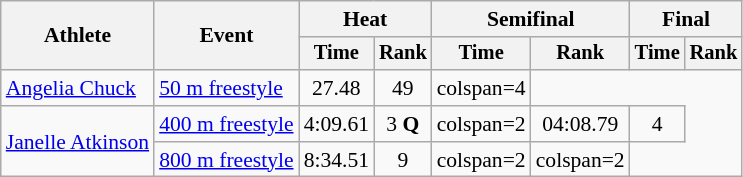<table class=wikitable style=font-size:90%;text-align:center>
<tr>
<th rowspan=2>Athlete</th>
<th rowspan=2>Event</th>
<th colspan=2>Heat</th>
<th colspan=2>Semifinal</th>
<th colspan=2>Final</th>
</tr>
<tr style=font-size:95%>
<th>Time</th>
<th>Rank</th>
<th>Time</th>
<th>Rank</th>
<th>Time</th>
<th>Rank</th>
</tr>
<tr>
<td align=left><a href='#'>Angelia Chuck</a></td>
<td align=left><a href='#'>50 m freestyle</a></td>
<td>27.48</td>
<td>49</td>
<td>colspan=4 </td>
</tr>
<tr>
<td align=left rowspan=2><a href='#'>Janelle Atkinson</a></td>
<td align=left><a href='#'>400 m freestyle</a></td>
<td>4:09.61</td>
<td>3 <strong>Q</strong></td>
<td>colspan=2 </td>
<td>04:08.79</td>
<td>4</td>
</tr>
<tr>
<td align=left><a href='#'>800 m freestyle</a></td>
<td>8:34.51</td>
<td>9</td>
<td>colspan=2 </td>
<td>colspan=2 </td>
</tr>
</table>
